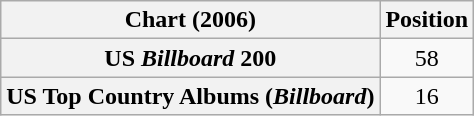<table class="wikitable sortable plainrowheaders" style="text-align:center">
<tr>
<th scope="col">Chart (2006)</th>
<th scope="col">Position</th>
</tr>
<tr>
<th scope="row">US <em>Billboard</em> 200</th>
<td>58</td>
</tr>
<tr>
<th scope="row">US Top Country Albums (<em>Billboard</em>)</th>
<td>16</td>
</tr>
</table>
